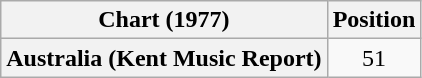<table class="wikitable sortable plainrowheaders">
<tr>
<th>Chart (1977)</th>
<th>Position</th>
</tr>
<tr>
<th scope="row">Australia (Kent Music Report)</th>
<td align="center">51</td>
</tr>
</table>
